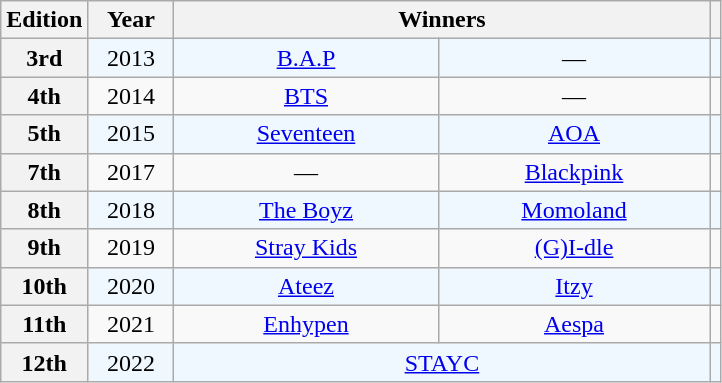<table class="wikitable plainrowheaders" style="text-align: center">
<tr>
<th scope="col" width="50">Edition</th>
<th scope="col" width="50">Year</th>
<th scope="col" colspan="2" width="350">Winners</th>
<th scope="col"></th>
</tr>
<tr style="background:#F0F8FF">
<th scope="row" style="text-align:center">3rd</th>
<td>2013</td>
<td><a href='#'>B.A.P</a></td>
<td>—</td>
<td></td>
</tr>
<tr>
<th scope="row" style="text-align:center">4th</th>
<td>2014</td>
<td><a href='#'>BTS</a></td>
<td>—</td>
<td></td>
</tr>
<tr style="background:#F0F8FF">
<th scope="row" style="text-align:center">5th</th>
<td>2015</td>
<td><a href='#'>Seventeen</a></td>
<td><a href='#'>AOA</a></td>
<td></td>
</tr>
<tr>
<th scope="row" style="text-align:center">7th</th>
<td>2017</td>
<td>—</td>
<td><a href='#'>Blackpink</a></td>
<td></td>
</tr>
<tr style="background:#F0F8FF">
<th scope="row" style="text-align:center">8th</th>
<td>2018</td>
<td><a href='#'>The Boyz</a></td>
<td><a href='#'>Momoland</a></td>
<td></td>
</tr>
<tr>
<th scope="row" style="text-align:center">9th</th>
<td>2019</td>
<td><a href='#'>Stray Kids</a></td>
<td><a href='#'>(G)I-dle</a></td>
<td></td>
</tr>
<tr style="background:#F0F8FF">
<th scope="row" style="text-align:center">10th</th>
<td>2020</td>
<td><a href='#'>Ateez</a></td>
<td><a href='#'>Itzy</a></td>
<td></td>
</tr>
<tr>
<th scope="row" style="text-align:center">11th</th>
<td>2021</td>
<td><a href='#'>Enhypen</a></td>
<td><a href='#'>Aespa</a></td>
<td></td>
</tr>
<tr style="background:#F0F8FF">
<th scope="row" style="text-align:center">12th</th>
<td>2022</td>
<td colspan="2"><a href='#'>STAYC</a></td>
<td style="text-align:center"></td>
</tr>
</table>
